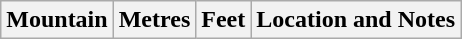<table class="sortable wikitable">
<tr>
<th>Mountain</th>
<th>Metres</th>
<th>Feet</th>
<th>Location and Notes<br>


















































































































</th>
</tr>
</table>
